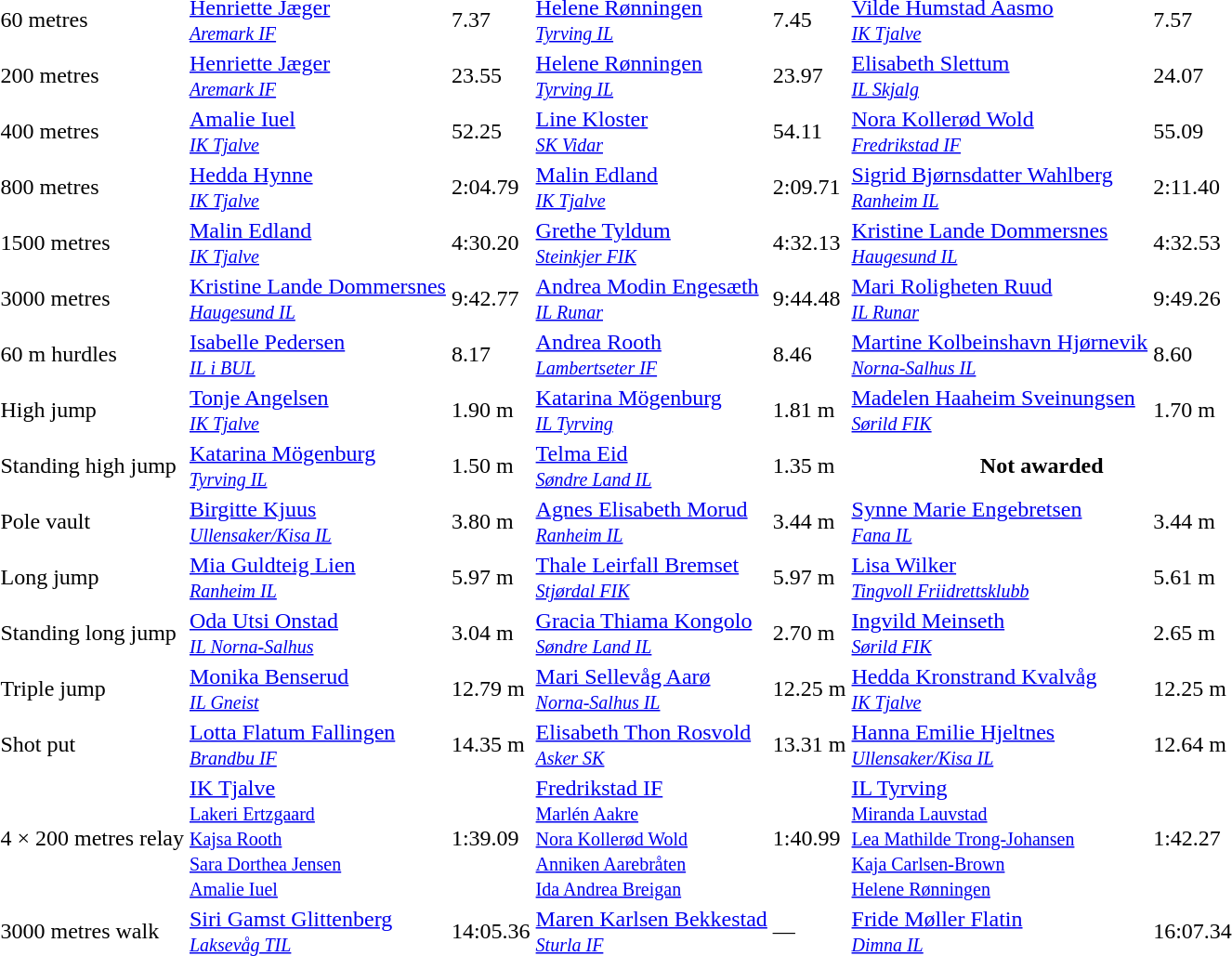<table>
<tr>
<td>60 metres</td>
<td><a href='#'>Henriette Jæger</a><br><small><em><a href='#'>Aremark IF</a></em></small></td>
<td>7.37</td>
<td><a href='#'>Helene Rønningen</a><br><small><em><a href='#'>Tyrving IL</a></em></small></td>
<td>7.45</td>
<td><a href='#'>Vilde Humstad Aasmo</a><br><small><em><a href='#'>IK Tjalve</a></em></small></td>
<td>7.57</td>
</tr>
<tr>
<td>200 metres</td>
<td><a href='#'>Henriette Jæger</a><br><small><em><a href='#'>Aremark IF</a></em></small></td>
<td>23.55</td>
<td><a href='#'>Helene Rønningen</a><br><small><em><a href='#'>Tyrving IL</a></em></small></td>
<td>23.97</td>
<td><a href='#'>Elisabeth Slettum</a><br><small><em><a href='#'>IL Skjalg</a></em></small></td>
<td>24.07</td>
</tr>
<tr>
<td>400 metres</td>
<td><a href='#'>Amalie Iuel</a><br><small><em><a href='#'>IK Tjalve</a></em></small></td>
<td>52.25</td>
<td><a href='#'>Line Kloster</a><br><small><em><a href='#'>SK Vidar</a></em></small></td>
<td>54.11</td>
<td><a href='#'>Nora Kollerød Wold</a><br><small><em><a href='#'>Fredrikstad IF</a></em></small></td>
<td>55.09</td>
</tr>
<tr>
<td>800 metres</td>
<td><a href='#'>Hedda Hynne</a><br><small><em><a href='#'>IK Tjalve</a></em></small></td>
<td>2:04.79</td>
<td><a href='#'>Malin Edland</a><br><small><em><a href='#'>IK Tjalve</a></em></small></td>
<td>2:09.71</td>
<td><a href='#'>Sigrid Bjørnsdatter Wahlberg</a><br><small><em><a href='#'>Ranheim IL</a></em></small></td>
<td>2:11.40</td>
</tr>
<tr>
<td>1500 metres</td>
<td><a href='#'>Malin Edland</a><br><small><em><a href='#'>IK Tjalve</a></em></small></td>
<td>4:30.20</td>
<td><a href='#'>Grethe Tyldum</a><br><small><em><a href='#'>Steinkjer FIK</a></em></small></td>
<td>4:32.13</td>
<td><a href='#'>Kristine Lande Dommersnes</a><br><small><em><a href='#'>Haugesund IL</a></em></small></td>
<td>4:32.53</td>
</tr>
<tr>
<td>3000 metres</td>
<td><a href='#'>Kristine Lande Dommersnes</a><br><small><em><a href='#'>Haugesund IL</a></em></small></td>
<td>9:42.77</td>
<td><a href='#'>Andrea Modin Engesæth</a><br><small><em><a href='#'>IL Runar</a></em></small></td>
<td>9:44.48</td>
<td><a href='#'>Mari Roligheten Ruud</a><br><small><em><a href='#'>IL Runar</a></em></small></td>
<td>9:49.26</td>
</tr>
<tr>
<td>60 m hurdles</td>
<td><a href='#'>Isabelle Pedersen</a><br><small><em><a href='#'>IL i BUL</a></em></small></td>
<td>8.17</td>
<td><a href='#'>Andrea Rooth</a><br><small><em><a href='#'>Lambertseter IF</a></em></small></td>
<td>8.46</td>
<td><a href='#'>Martine Kolbeinshavn Hjørnevik</a><br><small><em><a href='#'>Norna-Salhus IL</a></em></small></td>
<td>8.60</td>
</tr>
<tr>
<td>High jump</td>
<td><a href='#'>Tonje Angelsen</a><br><small><em><a href='#'>IK Tjalve</a></em></small></td>
<td>1.90 m</td>
<td><a href='#'>Katarina Mögenburg</a><br><small><em><a href='#'>IL Tyrving</a></em></small></td>
<td>1.81 m</td>
<td><a href='#'>Madelen Haaheim Sveinungsen</a><br><small><em><a href='#'>Sørild FIK</a></em></small></td>
<td>1.70 m</td>
</tr>
<tr>
<td>Standing high jump</td>
<td><a href='#'>Katarina Mögenburg</a><br><small><em><a href='#'>Tyrving IL</a></em></small></td>
<td>1.50 m</td>
<td><a href='#'>Telma Eid</a><br><small><em><a href='#'>Søndre Land IL</a></em></small></td>
<td>1.35 m</td>
<th colspan=2>Not awarded</th>
</tr>
<tr>
<td>Pole vault</td>
<td><a href='#'>Birgitte Kjuus</a><br><small><em><a href='#'>Ullensaker/Kisa IL</a></em></small></td>
<td>3.80 m</td>
<td><a href='#'>Agnes Elisabeth Morud</a><br><small><em><a href='#'>Ranheim IL</a></em></small></td>
<td>3.44 m</td>
<td><a href='#'>Synne Marie Engebretsen</a><br><small><em><a href='#'>Fana IL</a></em></small></td>
<td>3.44 m</td>
</tr>
<tr>
<td>Long jump</td>
<td><a href='#'>Mia Guldteig Lien</a><br><small><em><a href='#'>Ranheim IL</a></em></small></td>
<td>5.97 m</td>
<td><a href='#'>Thale Leirfall Bremset</a><br><small><em><a href='#'>Stjørdal FIK</a></em></small></td>
<td>5.97 m</td>
<td><a href='#'>Lisa Wilker</a><br><small><em><a href='#'>Tingvoll Friidrettsklubb</a></em></small></td>
<td>5.61 m</td>
</tr>
<tr>
<td>Standing long jump</td>
<td><a href='#'>Oda Utsi Onstad</a><br><small><em><a href='#'>IL Norna-Salhus</a></em></small></td>
<td>3.04 m </td>
<td><a href='#'>Gracia Thiama Kongolo</a><br><small><em><a href='#'>Søndre Land IL</a></em></small></td>
<td>2.70 m</td>
<td><a href='#'>Ingvild Meinseth</a><br><small><em><a href='#'>Sørild FIK</a></em></small></td>
<td>2.65 m</td>
</tr>
<tr>
<td>Triple jump</td>
<td><a href='#'>Monika Benserud</a><br><small><em><a href='#'>IL Gneist</a></em></small></td>
<td>12.79 m</td>
<td><a href='#'>Mari Sellevåg Aarø</a><br><small><em><a href='#'>Norna-Salhus IL</a></em></small></td>
<td>12.25 m</td>
<td><a href='#'>Hedda Kronstrand Kvalvåg</a><br><small><em><a href='#'>IK Tjalve</a></em></small></td>
<td>12.25 m</td>
</tr>
<tr>
<td>Shot put</td>
<td><a href='#'>Lotta Flatum Fallingen</a><br><small><em><a href='#'>Brandbu IF</a></em></small></td>
<td>14.35 m</td>
<td><a href='#'>Elisabeth Thon Rosvold</a><br><small><em><a href='#'>Asker SK</a></em></small></td>
<td>13.31 m</td>
<td><a href='#'>Hanna Emilie Hjeltnes</a><br><small><em><a href='#'>Ullensaker/Kisa IL</a></em></small></td>
<td>12.64 m</td>
</tr>
<tr>
<td>4 × 200 metres relay</td>
<td><a href='#'>IK Tjalve</a><br><small><a href='#'>Lakeri Ertzgaard</a><br><a href='#'>Kajsa Rooth</a><br><a href='#'>Sara Dorthea Jensen</a><br><a href='#'>Amalie Iuel</a></small></td>
<td>1:39.09</td>
<td><a href='#'>Fredrikstad IF</a><br><small><a href='#'>Marlén Aakre</a><br><a href='#'>Nora Kollerød Wold</a><br><a href='#'>Anniken Aarebråten</a><br><a href='#'>Ida Andrea Breigan</a></small></td>
<td>1:40.99</td>
<td><a href='#'>IL Tyrving</a><br><small><a href='#'>Miranda Lauvstad</a><br><a href='#'>Lea Mathilde Trong-Johansen</a><br><a href='#'>Kaja Carlsen-Brown</a><br><a href='#'>Helene Rønningen</a></small></td>
<td>1:42.27</td>
</tr>
<tr>
<td>3000 metres walk</td>
<td><a href='#'>Siri Gamst Glittenberg</a><br><small><em><a href='#'>Laksevåg TIL</a></em></small></td>
<td>14:05.36</td>
<td><a href='#'>Maren Karlsen Bekkestad</a><br><small><em><a href='#'>Sturla IF</a></em></small></td>
<td>— </td>
<td><a href='#'>Fride Møller Flatin</a><br><small><em><a href='#'>Dimna IL</a></em></small></td>
<td>16:07.34</td>
</tr>
</table>
